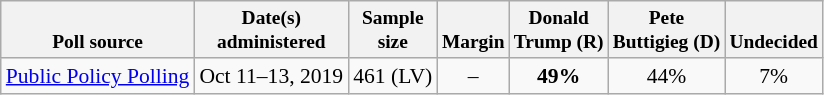<table class="wikitable" style="font-size:90%;text-align:center;">
<tr valign=bottom style="font-size:90%;">
<th>Poll source</th>
<th>Date(s)<br>administered</th>
<th>Sample<br>size</th>
<th>Margin<br></th>
<th>Donald<br>Trump (R)</th>
<th>Pete<br>Buttigieg (D)</th>
<th>Undecided</th>
</tr>
<tr>
<td style="text-align:left;"><a href='#'>Public Policy Polling</a></td>
<td>Oct 11–13, 2019</td>
<td>461 (LV)</td>
<td>–</td>
<td><strong>49%</strong></td>
<td>44%</td>
<td>7%</td>
</tr>
</table>
